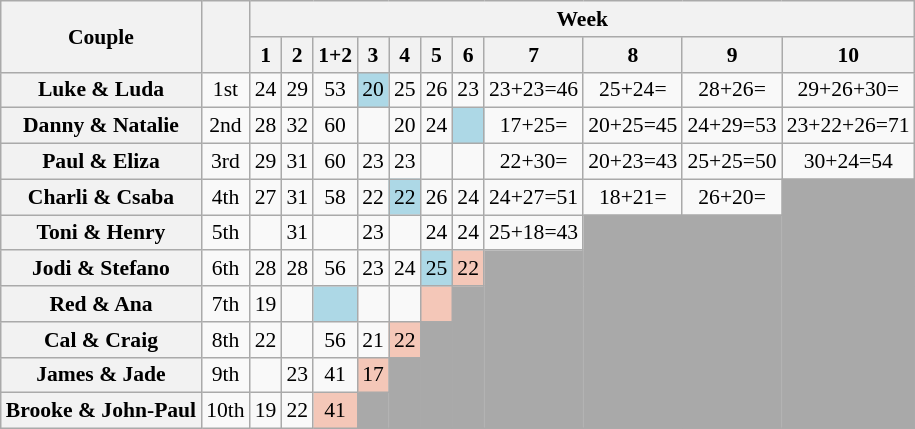<table class="wikitable sortable" style="text-align:center; font-size:90%">
<tr>
<th rowspan="2" scope="col">Couple</th>
<th rowspan="2" scope="col"></th>
<th colspan="11">Week</th>
</tr>
<tr>
<th scope="col">1</th>
<th scope="col">2</th>
<th scope="col">1+2</th>
<th scope="col">3</th>
<th scope="col">4</th>
<th scope="col">5</th>
<th scope="col">6</th>
<th scope="col">7</th>
<th scope="col">8</th>
<th scope="col">9</th>
<th scope="col">10</th>
</tr>
<tr>
<th scope="row">Luke & Luda</th>
<td>1st</td>
<td>24</td>
<td>29</td>
<td>53</td>
<td bgcolor="lightblue">20</td>
<td>25</td>
<td>26</td>
<td>23</td>
<td>23+23=46</td>
<td>25+24=</td>
<td>28+26=</td>
<td>29+26+30=</td>
</tr>
<tr>
<th scope="row">Danny & Natalie</th>
<td>2nd</td>
<td>28</td>
<td>32</td>
<td>60</td>
<td></td>
<td>20</td>
<td>24</td>
<td bgcolor="lightblue"></td>
<td>17+25=</td>
<td>20+25=45</td>
<td>24+29=53</td>
<td>23+22+26=71</td>
</tr>
<tr>
<th scope="row">Paul & Eliza</th>
<td>3rd</td>
<td>29</td>
<td>31</td>
<td>60</td>
<td>23</td>
<td>23</td>
<td></td>
<td></td>
<td>22+30=</td>
<td>20+23=43</td>
<td>25+25=50</td>
<td>30+24=54</td>
</tr>
<tr>
<th scope="row">Charli & Csaba</th>
<td>4th</td>
<td>27</td>
<td>31</td>
<td>58</td>
<td>22</td>
<td bgcolor="lightblue">22</td>
<td>26</td>
<td>24</td>
<td>24+27=51</td>
<td>18+21=</td>
<td>26+20=</td>
<td rowspan="7" bgcolor="darkgray"></td>
</tr>
<tr>
<th scope="row">Toni & Henry</th>
<td>5th</td>
<td></td>
<td>31</td>
<td></td>
<td>23</td>
<td></td>
<td>24</td>
<td>24</td>
<td>25+18=43</td>
<td colspan="2" rowspan="6" bgcolor="darkgray"></td>
</tr>
<tr>
<th scope="row">Jodi & Stefano</th>
<td>6th</td>
<td>28</td>
<td>28</td>
<td>56</td>
<td>23</td>
<td>24</td>
<td bgcolor="lightblue">25</td>
<td bgcolor="f4c7b8">22</td>
<td rowspan="5" bgcolor="darkgray"></td>
</tr>
<tr>
<th scope="row">Red & Ana</th>
<td>7th</td>
<td>19</td>
<td></td>
<td bgcolor="lightblue"></td>
<td></td>
<td></td>
<td bgcolor="f4c7b8"></td>
<td rowspan="4" bgcolor="darkgray"></td>
</tr>
<tr>
<th scope="row">Cal & Craig</th>
<td>8th</td>
<td>22</td>
<td></td>
<td>56</td>
<td>21</td>
<td bgcolor="f4c7b8">22</td>
<td rowspan="3" bgcolor="darkgray"></td>
</tr>
<tr>
<th scope="row">James & Jade</th>
<td>9th</td>
<td></td>
<td>23</td>
<td>41</td>
<td bgcolor="f4c7b8">17</td>
<td rowspan="2" bgcolor="darkgray"></td>
</tr>
<tr>
<th scope="row">Brooke & John-Paul</th>
<td>10th</td>
<td>19</td>
<td>22</td>
<td bgcolor="f4c7b8">41</td>
<td bgcolor="darkgray"></td>
</tr>
</table>
